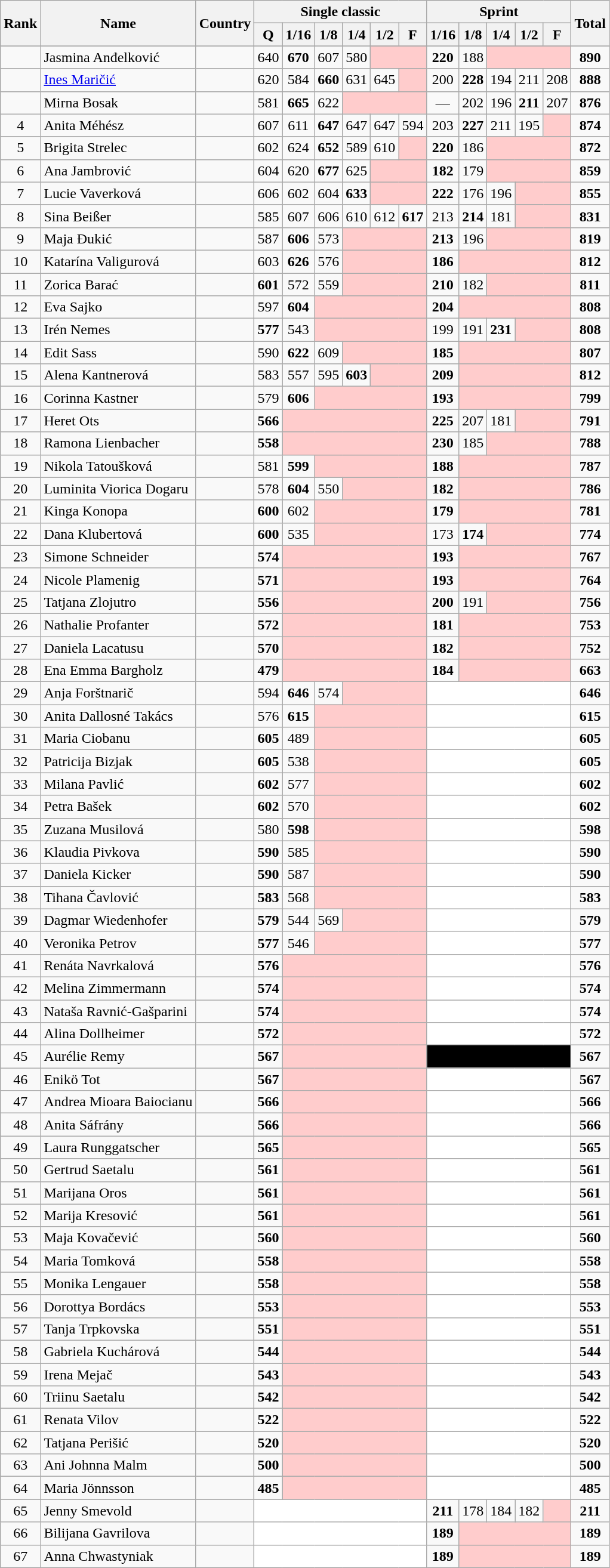<table class="wikitable sortable" style="text-align:center">
<tr>
<th rowspan=2>Rank</th>
<th rowspan=2>Name</th>
<th rowspan=2>Country</th>
<th colspan=6>Single classic</th>
<th colspan=5>Sprint</th>
<th rowspan=2>Total</th>
</tr>
<tr>
<th><abbr>Q</abbr></th>
<th>1/16</th>
<th>1/8</th>
<th>1/4</th>
<th>1/2</th>
<th><abbr>F</abbr></th>
<th>1/16</th>
<th>1/8</th>
<th>1/4</th>
<th>1/2</th>
<th><abbr>F</abbr></th>
</tr>
<tr>
</tr>
<tr>
<td></td>
<td align="left">Jasmina Anđelković</td>
<td align="left"></td>
<td>640</td>
<td><strong>670</strong></td>
<td>607</td>
<td>580</td>
<td bgcolor=ffcccc colspan=2> </td>
<td><strong>220</strong></td>
<td>188</td>
<td bgcolor=ffcccc colspan=3> </td>
<td><strong>890</strong></td>
</tr>
<tr>
<td></td>
<td align="left"><a href='#'>Ines Maričić</a></td>
<td align="left"></td>
<td>620</td>
<td>584</td>
<td><strong>660</strong></td>
<td>631</td>
<td>645</td>
<td bgcolor=ffcccc colspan=1> </td>
<td>200</td>
<td><strong>228</strong></td>
<td>194</td>
<td>211</td>
<td>208</td>
<td><strong>888</strong></td>
</tr>
<tr>
<td></td>
<td align="left">Mirna Bosak</td>
<td align="left"></td>
<td>581</td>
<td><strong>665</strong></td>
<td>622</td>
<td bgcolor=ffcccc colspan=3> </td>
<td><abbr>—</abbr></td>
<td>202</td>
<td>196</td>
<td><strong>211</strong></td>
<td>207</td>
<td><strong>876</strong></td>
</tr>
<tr>
<td>4</td>
<td align="left">Anita Méhész</td>
<td align="left"></td>
<td>607</td>
<td>611</td>
<td><strong>647</strong></td>
<td>647</td>
<td>647</td>
<td>594</td>
<td>203</td>
<td><strong>227</strong></td>
<td>211</td>
<td>195</td>
<td bgcolor=ffcccc colspan=1> </td>
<td><strong>874</strong></td>
</tr>
<tr>
<td>5</td>
<td align="left">Brigita Strelec</td>
<td align="left"></td>
<td>602</td>
<td>624</td>
<td><strong>652</strong></td>
<td>589</td>
<td>610</td>
<td bgcolor=ffcccc colspan=1> </td>
<td><strong>220</strong></td>
<td>186</td>
<td bgcolor=ffcccc colspan=3> </td>
<td><strong>872</strong></td>
</tr>
<tr>
<td>6</td>
<td align="left">Ana Jambrović</td>
<td align="left"></td>
<td>604</td>
<td>620</td>
<td><strong>677</strong></td>
<td>625</td>
<td bgcolor=ffcccc colspan=2> </td>
<td><strong>182</strong></td>
<td>179</td>
<td bgcolor=ffcccc colspan=3> </td>
<td><strong>859</strong></td>
</tr>
<tr>
<td>7</td>
<td align="left">Lucie Vaverková</td>
<td align="left"></td>
<td>606</td>
<td>602</td>
<td>604</td>
<td><strong>633</strong></td>
<td bgcolor=ffcccc colspan=2> </td>
<td><strong>222</strong></td>
<td>176</td>
<td>196</td>
<td bgcolor=ffcccc colspan=2> </td>
<td><strong>855</strong></td>
</tr>
<tr>
<td>8</td>
<td align="left">Sina Beißer</td>
<td align="left"></td>
<td>585</td>
<td>607</td>
<td>606</td>
<td>610</td>
<td>612</td>
<td><strong>617</strong></td>
<td>213</td>
<td><strong>214</strong></td>
<td>181</td>
<td bgcolor=ffcccc colspan=2> </td>
<td><strong>831</strong></td>
</tr>
<tr>
<td>9</td>
<td align="left">Maja Đukić</td>
<td align="left"></td>
<td>587</td>
<td><strong>606</strong></td>
<td>573</td>
<td bgcolor=ffcccc colspan=3> </td>
<td><strong>213</strong></td>
<td>196</td>
<td bgcolor=ffcccc colspan=3> </td>
<td><strong>819</strong></td>
</tr>
<tr>
<td>10</td>
<td align="left">Katarína Valigurová</td>
<td align="left"></td>
<td>603</td>
<td><strong>626</strong></td>
<td>576</td>
<td bgcolor=ffcccc colspan=3> </td>
<td><strong>186</strong></td>
<td bgcolor=ffcccc colspan=4> </td>
<td><strong>812</strong></td>
</tr>
<tr>
<td>11</td>
<td align="left">Zorica Barać</td>
<td align="left"></td>
<td><strong>601</strong></td>
<td>572</td>
<td>559</td>
<td bgcolor=ffcccc colspan=3> </td>
<td><strong>210</strong></td>
<td>182</td>
<td bgcolor=ffcccc colspan=3> </td>
<td><strong>811</strong></td>
</tr>
<tr>
<td>12</td>
<td align="left">Eva Sajko</td>
<td align="left"></td>
<td>597</td>
<td><strong>604</strong></td>
<td bgcolor=ffcccc colspan=4> </td>
<td><strong>204</strong></td>
<td bgcolor=ffcccc colspan=4> </td>
<td><strong>808</strong></td>
</tr>
<tr>
<td>13</td>
<td align="left">Irén Nemes</td>
<td align="left"></td>
<td><strong>577</strong></td>
<td>543</td>
<td bgcolor=ffcccc colspan=4> </td>
<td>199</td>
<td>191</td>
<td><strong>231</strong></td>
<td bgcolor=ffcccc colspan=2> </td>
<td><strong>808</strong></td>
</tr>
<tr>
<td>14</td>
<td align="left">Edit Sass</td>
<td align="left"></td>
<td>590</td>
<td><strong>622</strong></td>
<td>609</td>
<td bgcolor=ffcccc colspan=3> </td>
<td><strong>185</strong></td>
<td bgcolor=ffcccc colspan=4> </td>
<td><strong>807</strong></td>
</tr>
<tr>
<td>15</td>
<td align="left">Alena Kantnerová</td>
<td align="left"></td>
<td>583</td>
<td>557</td>
<td>595</td>
<td><strong>603</strong></td>
<td bgcolor=ffcccc colspan=2> </td>
<td><strong>209</strong></td>
<td bgcolor=ffcccc colspan=4> </td>
<td><strong>812</strong></td>
</tr>
<tr>
<td>16</td>
<td align="left">Corinna Kastner</td>
<td align="left"></td>
<td>579</td>
<td><strong>606</strong></td>
<td bgcolor=ffcccc colspan=4> </td>
<td><strong>193</strong></td>
<td bgcolor=ffcccc colspan=4> </td>
<td><strong>799</strong></td>
</tr>
<tr>
<td>17</td>
<td align="left">Heret Ots</td>
<td align="left"></td>
<td><strong>566</strong></td>
<td bgcolor=ffcccc colspan=5> </td>
<td><strong>225</strong></td>
<td>207</td>
<td>181</td>
<td bgcolor=ffcccc colspan=2> </td>
<td><strong>791</strong></td>
</tr>
<tr>
<td>18</td>
<td align="left">Ramona Lienbacher</td>
<td align="left"></td>
<td><strong>558</strong></td>
<td bgcolor=ffcccc colspan=5> </td>
<td><strong>230</strong></td>
<td>185</td>
<td bgcolor=ffcccc colspan=3> </td>
<td><strong>788</strong></td>
</tr>
<tr>
<td>19</td>
<td align="left">Nikola Tatoušková</td>
<td align="left"></td>
<td>581</td>
<td><strong>599</strong></td>
<td bgcolor=ffcccc colspan=4> </td>
<td><strong>188</strong></td>
<td bgcolor=ffcccc colspan=4> </td>
<td><strong>787</strong></td>
</tr>
<tr>
<td>20</td>
<td align="left">Luminita Viorica Dogaru</td>
<td align="left"></td>
<td>578</td>
<td><strong>604</strong></td>
<td>550</td>
<td bgcolor=ffcccc colspan=3> </td>
<td><strong>182</strong></td>
<td bgcolor=ffcccc colspan=4> </td>
<td><strong>786</strong></td>
</tr>
<tr>
<td>21</td>
<td align="left">Kinga Konopa</td>
<td align="left"></td>
<td><strong>600</strong></td>
<td>602</td>
<td bgcolor=ffcccc colspan=4> </td>
<td><strong>179</strong></td>
<td bgcolor=ffcccc colspan=4> </td>
<td><strong>781</strong></td>
</tr>
<tr>
<td>22</td>
<td align="left">Dana Klubertová</td>
<td align="left"></td>
<td><strong>600</strong></td>
<td>535</td>
<td bgcolor=ffcccc colspan=4> </td>
<td>173</td>
<td><strong>174</strong></td>
<td bgcolor=ffcccc colspan=3> </td>
<td><strong>774</strong></td>
</tr>
<tr>
<td>23</td>
<td align="left">Simone Schneider</td>
<td align="left"></td>
<td><strong>574</strong></td>
<td bgcolor=ffcccc colspan=5> </td>
<td><strong>193</strong></td>
<td bgcolor=ffcccc colspan=4> </td>
<td><strong>767</strong></td>
</tr>
<tr>
<td>24</td>
<td align="left">Nicole Plamenig</td>
<td align="left"></td>
<td><strong>571</strong></td>
<td bgcolor=ffcccc colspan=5> </td>
<td><strong>193</strong></td>
<td bgcolor=ffcccc colspan=4> </td>
<td><strong>764</strong></td>
</tr>
<tr>
<td>25</td>
<td align="left">Tatjana Zlojutro</td>
<td align="left"></td>
<td><strong>556</strong></td>
<td bgcolor=ffcccc colspan=5> </td>
<td><strong>200</strong></td>
<td>191</td>
<td bgcolor=ffcccc colspan=3> </td>
<td><strong>756</strong></td>
</tr>
<tr>
<td>26</td>
<td align="left">Nathalie Profanter</td>
<td align="left"></td>
<td><strong>572</strong></td>
<td bgcolor=ffcccc colspan=5> </td>
<td><strong>181</strong></td>
<td bgcolor=ffcccc colspan=4> </td>
<td><strong>753</strong></td>
</tr>
<tr>
<td>27</td>
<td align="left">Daniela Lacatusu</td>
<td align="left"></td>
<td><strong>570</strong></td>
<td bgcolor=ffcccc colspan=5> </td>
<td><strong>182</strong></td>
<td bgcolor=ffcccc colspan=4> </td>
<td><strong>752</strong></td>
</tr>
<tr>
<td>28</td>
<td align="left">Ena Emma Bargholz</td>
<td align="left"></td>
<td><strong>479</strong></td>
<td bgcolor=ffcccc colspan=5> </td>
<td><strong>184</strong></td>
<td bgcolor=ffcccc colspan=4> </td>
<td><strong>663</strong></td>
</tr>
<tr>
<td>29</td>
<td align="left">Anja Forštnarič</td>
<td align="left"></td>
<td>594</td>
<td><strong>646</strong></td>
<td>574</td>
<td bgcolor=ffcccc colspan=3> </td>
<td bgcolor=ffffff colspan=5> </td>
<td><strong>646</strong></td>
</tr>
<tr>
<td>30</td>
<td align="left">Anita Dallosné Takács</td>
<td align="left"></td>
<td>576</td>
<td><strong>615</strong></td>
<td bgcolor=ffcccc colspan=4> </td>
<td bgcolor=ffffff colspan=5> </td>
<td><strong>615</strong></td>
</tr>
<tr>
<td>31</td>
<td align="left">Maria Ciobanu</td>
<td align="left"></td>
<td><strong>605</strong></td>
<td>489</td>
<td bgcolor=ffcccc colspan=4> </td>
<td bgcolor=ffffff colspan=5> </td>
<td><strong>605</strong></td>
</tr>
<tr>
<td>32</td>
<td align="left">Patricija Bizjak</td>
<td align="left"></td>
<td><strong>605</strong></td>
<td>538</td>
<td bgcolor=ffcccc colspan=4> </td>
<td bgcolor=ffffff colspan=5> </td>
<td><strong>605</strong></td>
</tr>
<tr>
<td>33</td>
<td align="left">Milana Pavlić</td>
<td align="left"></td>
<td><strong>602</strong></td>
<td>577</td>
<td bgcolor=ffcccc colspan=4> </td>
<td bgcolor=ffffff colspan=5> </td>
<td><strong>602</strong></td>
</tr>
<tr>
<td>34</td>
<td align="left">Petra Bašek</td>
<td align="left"></td>
<td><strong>602</strong></td>
<td>570</td>
<td bgcolor=ffcccc colspan=4> </td>
<td bgcolor=ffffff colspan=5> </td>
<td><strong>602</strong></td>
</tr>
<tr>
<td>35</td>
<td align="left">Zuzana Musilová</td>
<td align="left"></td>
<td>580</td>
<td><strong>598</strong></td>
<td bgcolor=ffcccc colspan=4> </td>
<td bgcolor=ffffff colspan=5> </td>
<td><strong>598</strong></td>
</tr>
<tr>
<td>36</td>
<td align="left">Klaudia Pivkova</td>
<td align="left"></td>
<td><strong>590</strong></td>
<td>585</td>
<td bgcolor=ffcccc colspan=4> </td>
<td bgcolor=ffffff colspan=5> </td>
<td><strong>590</strong></td>
</tr>
<tr>
<td>37</td>
<td align="left">Daniela Kicker</td>
<td align="left"></td>
<td><strong>590</strong></td>
<td>587</td>
<td bgcolor=ffcccc colspan=4> </td>
<td bgcolor=ffffff colspan=5> </td>
<td><strong>590</strong></td>
</tr>
<tr>
<td>38</td>
<td align="left">Tihana Čavlović</td>
<td align="left"></td>
<td><strong>583</strong></td>
<td>568</td>
<td bgcolor=ffcccc colspan=4> </td>
<td bgcolor=ffffff colspan=5> </td>
<td><strong>583</strong></td>
</tr>
<tr>
<td>39</td>
<td align="left">Dagmar Wiedenhofer</td>
<td align="left"></td>
<td><strong>579</strong></td>
<td>544</td>
<td>569</td>
<td bgcolor=ffcccc colspan=3> </td>
<td bgcolor=ffffff colspan=5> </td>
<td><strong>579</strong></td>
</tr>
<tr>
<td>40</td>
<td align="left">Veronika Petrov</td>
<td align="left"></td>
<td><strong>577</strong></td>
<td>546</td>
<td bgcolor=ffcccc colspan=4> </td>
<td bgcolor=ffffff colspan=5> </td>
<td><strong>577</strong></td>
</tr>
<tr>
<td>41</td>
<td align="left">Renáta Navrkalová</td>
<td align="left"></td>
<td><strong>576</strong></td>
<td bgcolor=ffcccc colspan=5> </td>
<td bgcolor=ffffff colspan=5> </td>
<td><strong>576</strong></td>
</tr>
<tr>
<td>42</td>
<td align="left">Melina Zimmermann</td>
<td align="left"></td>
<td><strong>574</strong></td>
<td bgcolor=ffcccc colspan=5> </td>
<td bgcolor=ffffff colspan=5> </td>
<td><strong>574</strong></td>
</tr>
<tr>
<td>43</td>
<td align="left">Nataša Ravnić-Gašparini</td>
<td align="left"></td>
<td><strong>574</strong></td>
<td bgcolor=ffcccc colspan=5> </td>
<td bgcolor=ffffff colspan=5> </td>
<td><strong>574</strong></td>
</tr>
<tr>
<td>44</td>
<td align="left">Alina Dollheimer</td>
<td align="left"></td>
<td><strong>572</strong></td>
<td bgcolor=ffcccc colspan=5> </td>
<td bgcolor=ffffff colspan=5> </td>
<td><strong>572</strong></td>
</tr>
<tr>
<td>45</td>
<td align="left">Aurélie Remy</td>
<td align="left"></td>
<td><strong>567</strong></td>
<td bgcolor=ffcccc colspan=5> </td>
<td style="color:white" bgcolor=000000 colspan=5> </td>
<td><strong>567</strong></td>
</tr>
<tr>
<td>46</td>
<td align="left">Enikö Tot</td>
<td align="left"></td>
<td><strong>567</strong></td>
<td bgcolor=ffcccc colspan=5> </td>
<td bgcolor=ffffff colspan=5> </td>
<td><strong>567</strong></td>
</tr>
<tr>
<td>47</td>
<td align="left">Andrea Mioara Baiocianu</td>
<td align="left"></td>
<td><strong>566</strong></td>
<td bgcolor=ffcccc colspan=5> </td>
<td bgcolor=ffffff colspan=5> </td>
<td><strong>566</strong></td>
</tr>
<tr>
<td>48</td>
<td align="left">Anita Sáfrány</td>
<td align="left"></td>
<td><strong>566</strong></td>
<td bgcolor=ffcccc colspan=5> </td>
<td bgcolor=ffffff colspan=5> </td>
<td><strong>566</strong></td>
</tr>
<tr>
<td>49</td>
<td align="left">Laura Runggatscher</td>
<td align="left"></td>
<td><strong>565</strong></td>
<td bgcolor=ffcccc colspan=5> </td>
<td bgcolor=ffffff colspan=5> </td>
<td><strong>565</strong></td>
</tr>
<tr>
<td>50</td>
<td align="left">Gertrud Saetalu</td>
<td align="left"></td>
<td><strong>561</strong></td>
<td bgcolor=ffcccc colspan=5> </td>
<td bgcolor=ffffff colspan=5> </td>
<td><strong>561</strong></td>
</tr>
<tr>
<td>51</td>
<td align="left">Marijana Oros</td>
<td align="left"></td>
<td><strong>561</strong></td>
<td bgcolor=ffcccc colspan=5> </td>
<td bgcolor=ffffff colspan=5> </td>
<td><strong>561</strong></td>
</tr>
<tr>
<td>52</td>
<td align="left">Marija Kresović</td>
<td align="left"></td>
<td><strong>561</strong></td>
<td bgcolor=ffcccc colspan=5> </td>
<td bgcolor=ffffff colspan=5> </td>
<td><strong>561</strong></td>
</tr>
<tr>
<td>53</td>
<td align="left">Maja Kovačević</td>
<td align="left"></td>
<td><strong>560</strong></td>
<td bgcolor=ffcccc colspan=5> </td>
<td bgcolor=ffffff colspan=5> </td>
<td><strong>560</strong></td>
</tr>
<tr>
<td>54</td>
<td align="left">Maria Tomková</td>
<td align="left"></td>
<td><strong>558</strong></td>
<td bgcolor=ffcccc colspan=5> </td>
<td bgcolor=ffffff colspan=5> </td>
<td><strong>558</strong></td>
</tr>
<tr>
<td>55</td>
<td align="left">Monika Lengauer</td>
<td align="left"></td>
<td><strong>558</strong></td>
<td bgcolor=ffcccc colspan=5> </td>
<td bgcolor=ffffff colspan=5> </td>
<td><strong>558</strong></td>
</tr>
<tr>
<td>56</td>
<td align="left">Dorottya Bordács</td>
<td align="left"></td>
<td><strong>553</strong></td>
<td bgcolor=ffcccc colspan=5> </td>
<td bgcolor=ffffff colspan=5> </td>
<td><strong>553</strong></td>
</tr>
<tr>
<td>57</td>
<td align="left">Tanja Trpkovska</td>
<td align="left"></td>
<td><strong>551</strong></td>
<td bgcolor=ffcccc colspan=5> </td>
<td bgcolor=ffffff colspan=5> </td>
<td><strong>551</strong></td>
</tr>
<tr>
<td>58</td>
<td align="left">Gabriela Kuchárová</td>
<td align="left"></td>
<td><strong>544</strong></td>
<td bgcolor=ffcccc colspan=5> </td>
<td bgcolor=ffffff colspan=5> </td>
<td><strong>544</strong></td>
</tr>
<tr>
<td>59</td>
<td align="left">Irena Mejač</td>
<td align="left"></td>
<td><strong>543</strong></td>
<td bgcolor=ffcccc colspan=5> </td>
<td bgcolor=ffffff colspan=5> </td>
<td><strong>543</strong></td>
</tr>
<tr>
<td>60</td>
<td align="left">Triinu Saetalu</td>
<td align="left"></td>
<td><strong>542</strong></td>
<td bgcolor=ffcccc colspan=5> </td>
<td bgcolor=ffffff colspan=5> </td>
<td><strong>542</strong></td>
</tr>
<tr>
<td>61</td>
<td align="left">Renata Vilov</td>
<td align="left"></td>
<td><strong>522</strong></td>
<td bgcolor=ffcccc colspan=5> </td>
<td bgcolor=ffffff colspan=5> </td>
<td><strong>522</strong></td>
</tr>
<tr>
<td>62</td>
<td align="left">Tatjana Perišić</td>
<td align="left"></td>
<td><strong>520</strong></td>
<td bgcolor=ffcccc colspan=5> </td>
<td bgcolor=ffffff colspan=5> </td>
<td><strong>520</strong></td>
</tr>
<tr>
<td>63</td>
<td align="left">Ani Johnna Malm</td>
<td align="left"></td>
<td><strong>500</strong></td>
<td bgcolor=ffcccc colspan=5> </td>
<td bgcolor=ffffff colspan=5> </td>
<td><strong>500</strong></td>
</tr>
<tr>
<td>64</td>
<td align="left">Maria Jönnsson</td>
<td align="left"></td>
<td><strong>485</strong></td>
<td bgcolor=ffcccc colspan=5> </td>
<td bgcolor=ffffff colspan=5> </td>
<td><strong>485</strong></td>
</tr>
<tr>
<td>65</td>
<td align="left">Jenny Smevold</td>
<td align="left"></td>
<td bgcolor=ffffff colspan=6> </td>
<td><strong>211</strong></td>
<td>178</td>
<td>184</td>
<td>182</td>
<td bgcolor=ffcccc> </td>
<td><strong>211</strong></td>
</tr>
<tr>
<td>66</td>
<td align="left">Bilijana Gavrilova</td>
<td align="left"></td>
<td bgcolor=ffffff colspan=6> </td>
<td><strong>189</strong></td>
<td bgcolor=ffcccc colspan=4> </td>
<td><strong>189</strong></td>
</tr>
<tr>
<td>67</td>
<td align="left">Anna Chwastyniak</td>
<td align="left"></td>
<td bgcolor=ffffff colspan=6> </td>
<td><strong>189</strong></td>
<td bgcolor=ffcccc colspan=4> </td>
<td><strong>189</strong></td>
</tr>
</table>
